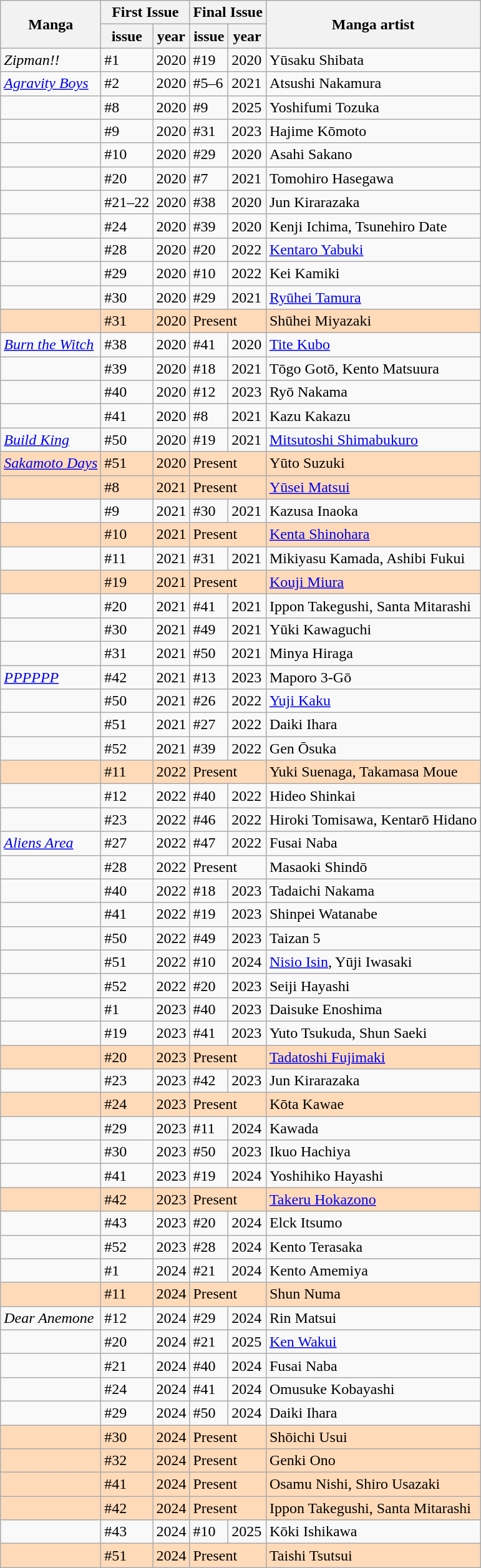<table class="wikitable sortable">
<tr>
<th rowspan="2" scope="col">Manga</th>
<th colspan="2" scope="col">First Issue</th>
<th colspan="2" scope="col">Final Issue</th>
<th rowspan="2" scope="col">Manga artist</th>
</tr>
<tr>
<th scope="col">issue</th>
<th scope="col">year</th>
<th scope="col">issue</th>
<th scope="col">year</th>
</tr>
<tr>
<td><em>Zipman!!</em></td>
<td>#1</td>
<td>2020</td>
<td>#19</td>
<td>2020</td>
<td>Yūsaku Shibata</td>
</tr>
<tr>
<td><em><a href='#'>Agravity Boys</a></em></td>
<td>#2</td>
<td>2020</td>
<td>#5–6</td>
<td>2021</td>
<td>Atsushi Nakamura</td>
</tr>
<tr>
<td></td>
<td>#8</td>
<td>2020</td>
<td>#9</td>
<td>2025</td>
<td>Yoshifumi Tozuka</td>
</tr>
<tr>
<td></td>
<td>#9</td>
<td>2020</td>
<td>#31</td>
<td>2023</td>
<td>Hajime Kōmoto</td>
</tr>
<tr>
<td></td>
<td>#10</td>
<td>2020</td>
<td>#29</td>
<td>2020</td>
<td>Asahi Sakano</td>
</tr>
<tr>
<td></td>
<td>#20</td>
<td>2020</td>
<td>#7</td>
<td>2021</td>
<td>Tomohiro Hasegawa</td>
</tr>
<tr>
<td></td>
<td>#21–22</td>
<td>2020</td>
<td>#38</td>
<td>2020</td>
<td>Jun Kirarazaka</td>
</tr>
<tr>
<td></td>
<td>#24</td>
<td>2020</td>
<td>#39</td>
<td>2020</td>
<td>Kenji Ichima, Tsunehiro Date</td>
</tr>
<tr>
<td></td>
<td>#28</td>
<td>2020</td>
<td>#20</td>
<td>2022</td>
<td><a href='#'>Kentaro Yabuki</a></td>
</tr>
<tr>
<td></td>
<td>#29</td>
<td>2020</td>
<td>#10</td>
<td>2022</td>
<td>Kei Kamiki</td>
</tr>
<tr>
<td></td>
<td>#30</td>
<td>2020</td>
<td>#29</td>
<td>2021</td>
<td><a href='#'>Ryūhei Tamura</a></td>
</tr>
<tr style="background-color:#FFDAB9;">
<td></td>
<td>#31</td>
<td>2020</td>
<td colspan="2">Present</td>
<td>Shūhei Miyazaki</td>
</tr>
<tr>
<td><em><a href='#'>Burn the Witch</a></em></td>
<td>#38</td>
<td>2020</td>
<td>#41</td>
<td>2020</td>
<td><a href='#'>Tite Kubo</a></td>
</tr>
<tr>
<td></td>
<td>#39</td>
<td>2020</td>
<td>#18</td>
<td>2021</td>
<td>Tōgo Gotō, Kento Matsuura</td>
</tr>
<tr>
<td></td>
<td>#40</td>
<td>2020</td>
<td>#12</td>
<td>2023</td>
<td>Ryō Nakama</td>
</tr>
<tr>
<td></td>
<td>#41</td>
<td>2020</td>
<td>#8</td>
<td>2021</td>
<td>Kazu Kakazu</td>
</tr>
<tr>
<td><em><a href='#'>Build King</a></em></td>
<td>#50</td>
<td>2020</td>
<td>#19</td>
<td>2021</td>
<td><a href='#'>Mitsutoshi Shimabukuro</a></td>
</tr>
<tr style="background-color:#FFDAB9;">
<td><em><a href='#'>Sakamoto Days</a></em></td>
<td>#51</td>
<td>2020</td>
<td colspan="2">Present</td>
<td>Yūto Suzuki</td>
</tr>
<tr style="background-color:#FFDAB9;">
<td></td>
<td>#8</td>
<td>2021</td>
<td colspan="2">Present</td>
<td><a href='#'>Yūsei Matsui</a></td>
</tr>
<tr>
<td></td>
<td>#9</td>
<td>2021</td>
<td>#30</td>
<td>2021</td>
<td>Kazusa Inaoka</td>
</tr>
<tr style="background-color:#FFDAB9;">
<td></td>
<td>#10</td>
<td>2021</td>
<td colspan="2">Present</td>
<td><a href='#'>Kenta Shinohara</a></td>
</tr>
<tr>
<td></td>
<td>#11</td>
<td>2021</td>
<td>#31</td>
<td>2021</td>
<td>Mikiyasu Kamada, Ashibi Fukui</td>
</tr>
<tr style="background-color:#FFDAB9;">
<td></td>
<td>#19</td>
<td>2021</td>
<td colspan="2">Present</td>
<td><a href='#'>Kouji Miura</a></td>
</tr>
<tr>
<td></td>
<td>#20</td>
<td>2021</td>
<td>#41</td>
<td>2021</td>
<td>Ippon Takegushi, Santa Mitarashi</td>
</tr>
<tr>
<td></td>
<td>#30</td>
<td>2021</td>
<td>#49</td>
<td>2021</td>
<td>Yūki Kawaguchi</td>
</tr>
<tr>
<td></td>
<td>#31</td>
<td>2021</td>
<td>#50</td>
<td>2021</td>
<td>Minya Hiraga</td>
</tr>
<tr>
<td><em><a href='#'>PPPPPP</a></em></td>
<td>#42</td>
<td>2021</td>
<td>#13</td>
<td>2023</td>
<td>Maporo 3-Gō</td>
</tr>
<tr>
<td></td>
<td>#50</td>
<td>2021</td>
<td>#26</td>
<td>2022</td>
<td><a href='#'>Yuji Kaku</a></td>
</tr>
<tr>
<td></td>
<td>#51</td>
<td>2021</td>
<td>#27</td>
<td>2022</td>
<td>Daiki Ihara</td>
</tr>
<tr>
<td></td>
<td>#52</td>
<td>2021</td>
<td>#39</td>
<td>2022</td>
<td>Gen Ōsuka</td>
</tr>
<tr style="background-color:#FFDAB9;">
<td></td>
<td>#11</td>
<td>2022</td>
<td colspan="2">Present</td>
<td>Yuki Suenaga, Takamasa Moue</td>
</tr>
<tr>
<td></td>
<td>#12</td>
<td>2022</td>
<td>#40</td>
<td>2022</td>
<td>Hideo Shinkai</td>
</tr>
<tr>
<td></td>
<td>#23</td>
<td>2022</td>
<td>#46</td>
<td>2022</td>
<td>Hiroki Tomisawa, Kentarō Hidano</td>
</tr>
<tr>
<td><em><a href='#'>Aliens Area</a></em></td>
<td>#27</td>
<td>2022</td>
<td>#47</td>
<td>2022</td>
<td>Fusai Naba</td>
</tr>
<tr -style="background-color:#FFDAB9;">
<td></td>
<td>#28</td>
<td>2022</td>
<td colspan="2">Present</td>
<td>Masaoki Shindō</td>
</tr>
<tr>
<td></td>
<td>#40</td>
<td>2022</td>
<td>#18</td>
<td>2023</td>
<td>Tadaichi Nakama</td>
</tr>
<tr>
<td></td>
<td>#41</td>
<td>2022</td>
<td>#19</td>
<td>2023</td>
<td>Shinpei Watanabe</td>
</tr>
<tr>
<td></td>
<td>#50</td>
<td>2022</td>
<td>#49</td>
<td>2023</td>
<td>Taizan 5</td>
</tr>
<tr>
<td></td>
<td>#51</td>
<td>2022</td>
<td>#10</td>
<td>2024</td>
<td><a href='#'>Nisio Isin</a>, Yūji Iwasaki</td>
</tr>
<tr>
<td></td>
<td>#52</td>
<td>2022</td>
<td>#20</td>
<td>2023</td>
<td>Seiji Hayashi</td>
</tr>
<tr>
<td></td>
<td>#1</td>
<td>2023</td>
<td>#40</td>
<td>2023</td>
<td>Daisuke Enoshima</td>
</tr>
<tr>
<td></td>
<td>#19</td>
<td>2023</td>
<td>#41</td>
<td>2023</td>
<td>Yuto Tsukuda, Shun Saeki</td>
</tr>
<tr style="background-color:#FFDAB9;">
<td></td>
<td>#20</td>
<td>2023</td>
<td colspan="2">Present</td>
<td><a href='#'>Tadatoshi Fujimaki</a></td>
</tr>
<tr>
<td></td>
<td>#23</td>
<td>2023</td>
<td>#42</td>
<td>2023</td>
<td>Jun Kirarazaka</td>
</tr>
<tr style="background-color:#FFDAB9;">
<td></td>
<td>#24</td>
<td>2023</td>
<td colspan="2">Present</td>
<td>Kōta Kawae</td>
</tr>
<tr>
<td></td>
<td>#29</td>
<td>2023</td>
<td>#11</td>
<td>2024</td>
<td>Kawada</td>
</tr>
<tr>
<td></td>
<td>#30</td>
<td>2023</td>
<td>#50</td>
<td>2023</td>
<td>Ikuo Hachiya</td>
</tr>
<tr>
<td></td>
<td>#41</td>
<td>2023</td>
<td>#19</td>
<td>2024</td>
<td>Yoshihiko Hayashi</td>
</tr>
<tr style="background-color:#FFDAB9;">
<td></td>
<td>#42</td>
<td>2023</td>
<td colspan="2">Present</td>
<td><a href='#'>Takeru Hokazono</a></td>
</tr>
<tr>
<td></td>
<td>#43</td>
<td>2023</td>
<td>#20</td>
<td>2024</td>
<td>Elck Itsumo</td>
</tr>
<tr>
<td></td>
<td>#52</td>
<td>2023</td>
<td>#28</td>
<td>2024</td>
<td>Kento Terasaka</td>
</tr>
<tr>
<td></td>
<td>#1</td>
<td>2024</td>
<td>#21</td>
<td>2024</td>
<td>Kento Amemiya</td>
</tr>
<tr style="background-color:#FFDAB9;">
<td></td>
<td>#11</td>
<td>2024</td>
<td colspan="2">Present</td>
<td>Shun Numa</td>
</tr>
<tr>
<td><em>Dear Anemone</em></td>
<td>#12</td>
<td>2024</td>
<td>#29</td>
<td>2024</td>
<td>Rin Matsui</td>
</tr>
<tr>
<td></td>
<td>#20</td>
<td>2024</td>
<td>#21</td>
<td>2025</td>
<td><a href='#'>Ken Wakui</a></td>
</tr>
<tr>
<td></td>
<td>#21</td>
<td>2024</td>
<td>#40</td>
<td>2024</td>
<td>Fusai Naba</td>
</tr>
<tr>
<td></td>
<td>#24</td>
<td>2024</td>
<td>#41</td>
<td>2024</td>
<td>Omusuke Kobayashi</td>
</tr>
<tr>
<td></td>
<td>#29</td>
<td>2024</td>
<td>#50</td>
<td>2024</td>
<td>Daiki Ihara</td>
</tr>
<tr style="background-color:#FFDAB9;">
<td></td>
<td>#30</td>
<td>2024</td>
<td colspan="2">Present</td>
<td>Shōichi Usui</td>
</tr>
<tr style="background-color:#FFDAB9;">
<td></td>
<td>#32</td>
<td>2024</td>
<td colspan="2">Present</td>
<td>Genki Ono</td>
</tr>
<tr style="background-color:#FFDAB9;">
<td></td>
<td>#41</td>
<td>2024</td>
<td colspan="2">Present</td>
<td>Osamu Nishi, Shiro Usazaki</td>
</tr>
<tr style="background-color:#FFDAB9;">
<td></td>
<td>#42</td>
<td>2024</td>
<td colspan="2">Present</td>
<td>Ippon Takegushi, Santa Mitarashi</td>
</tr>
<tr>
<td></td>
<td>#43</td>
<td>2024</td>
<td>#10</td>
<td>2025</td>
<td>Kōki Ishikawa</td>
</tr>
<tr style="background-color:#FFDAB9;">
<td></td>
<td>#51</td>
<td>2024</td>
<td colspan="2">Present</td>
<td>Taishi Tsutsui</td>
</tr>
</table>
